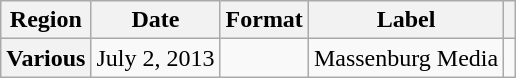<table class="wikitable plainrowheaders">
<tr>
<th scope="col">Region</th>
<th scope="col">Date</th>
<th scope="col">Format</th>
<th scope="col">Label</th>
<th scope="col"></th>
</tr>
<tr>
<th scope="row">Various</th>
<td>July 2, 2013</td>
<td></td>
<td>Massenburg Media</td>
<td align="center"></td>
</tr>
</table>
